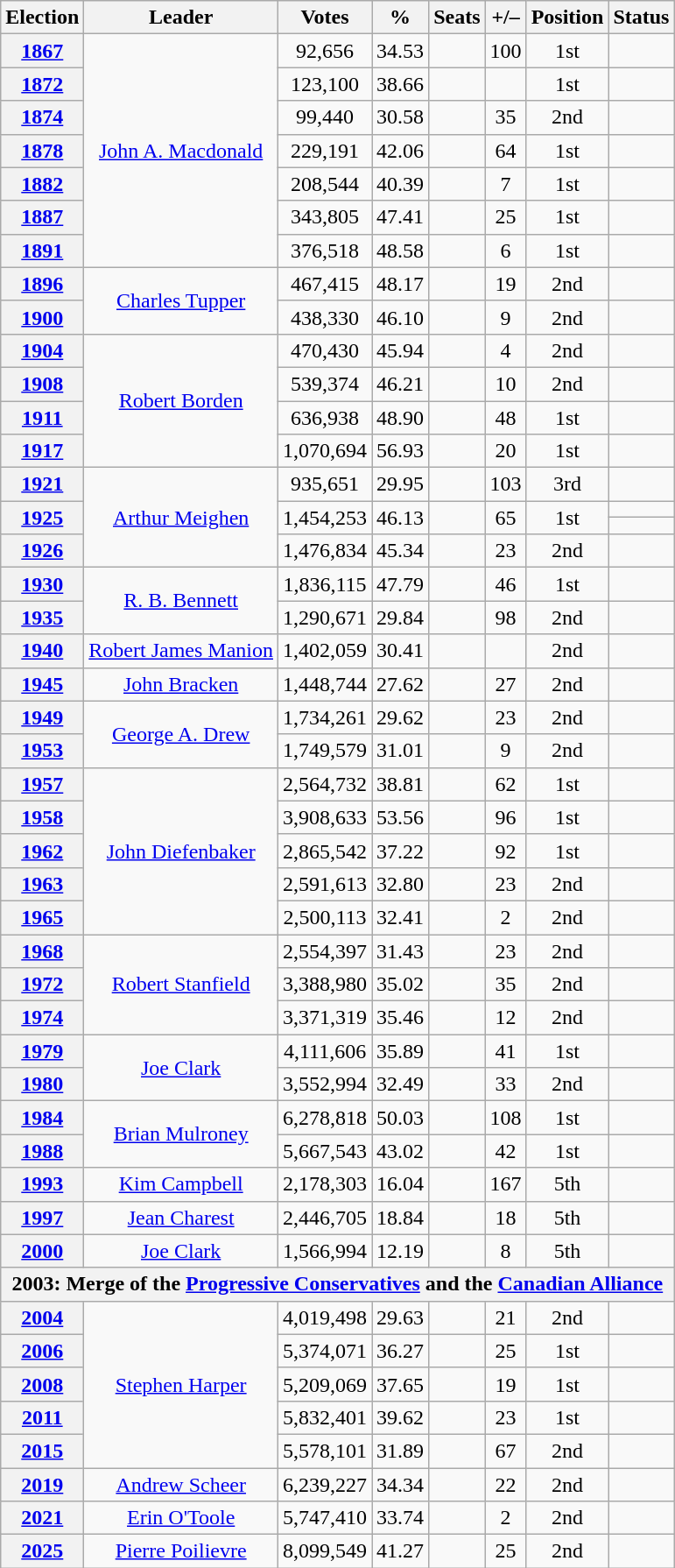<table class=wikitable style="text-align: center;">
<tr>
<th>Election</th>
<th>Leader</th>
<th>Votes</th>
<th>%</th>
<th>Seats</th>
<th>+/–</th>
<th>Position</th>
<th>Status</th>
</tr>
<tr>
<th><a href='#'>1867</a></th>
<td rowspan="7"><a href='#'>John A. Macdonald</a></td>
<td>92,656</td>
<td>34.53</td>
<td></td>
<td> 100</td>
<td>1st</td>
<td></td>
</tr>
<tr>
<th><a href='#'>1872</a></th>
<td>123,100</td>
<td>38.66</td>
<td></td>
<td></td>
<td> 1st</td>
<td></td>
</tr>
<tr>
<th><a href='#'>1874</a></th>
<td>99,440</td>
<td>30.58</td>
<td></td>
<td> 35</td>
<td> 2nd</td>
<td></td>
</tr>
<tr>
<th><a href='#'>1878</a></th>
<td>229,191</td>
<td>42.06</td>
<td></td>
<td> 64</td>
<td> 1st</td>
<td></td>
</tr>
<tr>
<th><a href='#'>1882</a></th>
<td>208,544</td>
<td>40.39</td>
<td></td>
<td> 7</td>
<td> 1st</td>
<td></td>
</tr>
<tr>
<th><a href='#'>1887</a></th>
<td>343,805</td>
<td>47.41</td>
<td></td>
<td> 25</td>
<td> 1st</td>
<td></td>
</tr>
<tr>
<th><a href='#'>1891</a></th>
<td>376,518</td>
<td>48.58</td>
<td></td>
<td> 6</td>
<td> 1st</td>
<td></td>
</tr>
<tr>
<th><a href='#'>1896</a></th>
<td rowspan="2"><a href='#'>Charles Tupper</a></td>
<td>467,415</td>
<td>48.17</td>
<td></td>
<td> 19</td>
<td> 2nd</td>
<td></td>
</tr>
<tr>
<th><a href='#'>1900</a></th>
<td>438,330</td>
<td>46.10</td>
<td></td>
<td> 9</td>
<td> 2nd</td>
<td></td>
</tr>
<tr>
<th><a href='#'>1904</a></th>
<td rowspan="4"><a href='#'>Robert Borden</a></td>
<td>470,430</td>
<td>45.94</td>
<td></td>
<td> 4</td>
<td> 2nd</td>
<td></td>
</tr>
<tr>
<th><a href='#'>1908</a></th>
<td>539,374</td>
<td>46.21</td>
<td></td>
<td> 10</td>
<td> 2nd</td>
<td></td>
</tr>
<tr>
<th><a href='#'>1911</a></th>
<td>636,938</td>
<td>48.90</td>
<td></td>
<td> 48</td>
<td> 1st</td>
<td></td>
</tr>
<tr>
<th><a href='#'>1917</a></th>
<td>1,070,694</td>
<td>56.93</td>
<td></td>
<td> 20</td>
<td> 1st</td>
<td></td>
</tr>
<tr>
<th><a href='#'>1921</a></th>
<td rowspan=4><a href='#'>Arthur Meighen</a></td>
<td>935,651</td>
<td>29.95</td>
<td></td>
<td> 103</td>
<td> 3rd</td>
<td></td>
</tr>
<tr>
<th rowspan=2><a href='#'>1925</a></th>
<td rowspan=2>1,454,253</td>
<td rowspan=2>46.13</td>
<td rowspan=2></td>
<td rowspan=2> 65</td>
<td rowspan=2> 1st</td>
<td></td>
</tr>
<tr>
<td></td>
</tr>
<tr>
<th><a href='#'>1926</a></th>
<td>1,476,834</td>
<td>45.34</td>
<td></td>
<td> 23</td>
<td> 2nd</td>
<td></td>
</tr>
<tr>
<th><a href='#'>1930</a></th>
<td rowspan="2"><a href='#'>R. B. Bennett</a></td>
<td>1,836,115</td>
<td>47.79</td>
<td></td>
<td> 46</td>
<td> 1st</td>
<td></td>
</tr>
<tr>
<th><a href='#'>1935</a></th>
<td>1,290,671</td>
<td>29.84</td>
<td></td>
<td> 98</td>
<td> 2nd</td>
<td></td>
</tr>
<tr>
<th><a href='#'>1940</a></th>
<td><a href='#'>Robert James Manion</a></td>
<td>1,402,059</td>
<td>30.41</td>
<td></td>
<td></td>
<td> 2nd</td>
<td></td>
</tr>
<tr>
<th><a href='#'>1945</a></th>
<td><a href='#'>John Bracken</a></td>
<td>1,448,744</td>
<td>27.62</td>
<td></td>
<td> 27</td>
<td> 2nd</td>
<td></td>
</tr>
<tr>
<th><a href='#'>1949</a></th>
<td rowspan=2><a href='#'>George A. Drew</a></td>
<td>1,734,261</td>
<td>29.62</td>
<td></td>
<td> 23</td>
<td> 2nd</td>
<td></td>
</tr>
<tr>
<th><a href='#'>1953</a></th>
<td>1,749,579</td>
<td>31.01</td>
<td></td>
<td> 9</td>
<td> 2nd</td>
<td></td>
</tr>
<tr>
<th><a href='#'>1957</a></th>
<td rowspan=5><a href='#'>John Diefenbaker</a></td>
<td>2,564,732</td>
<td>38.81</td>
<td></td>
<td> 62</td>
<td> 1st</td>
<td></td>
</tr>
<tr>
<th><a href='#'>1958</a></th>
<td>3,908,633</td>
<td>53.56</td>
<td></td>
<td> 96</td>
<td> 1st</td>
<td></td>
</tr>
<tr>
<th><a href='#'>1962</a></th>
<td>2,865,542</td>
<td>37.22</td>
<td></td>
<td> 92</td>
<td> 1st</td>
<td></td>
</tr>
<tr>
<th><a href='#'>1963</a></th>
<td>2,591,613</td>
<td>32.80</td>
<td></td>
<td> 23</td>
<td> 2nd</td>
<td></td>
</tr>
<tr>
<th><a href='#'>1965</a></th>
<td>2,500,113</td>
<td>32.41</td>
<td></td>
<td> 2</td>
<td> 2nd</td>
<td></td>
</tr>
<tr>
<th><a href='#'>1968</a></th>
<td rowspan=3><a href='#'>Robert Stanfield</a></td>
<td>2,554,397</td>
<td>31.43</td>
<td></td>
<td> 23</td>
<td> 2nd</td>
<td></td>
</tr>
<tr>
<th><a href='#'>1972</a></th>
<td>3,388,980</td>
<td>35.02</td>
<td></td>
<td> 35</td>
<td> 2nd</td>
<td></td>
</tr>
<tr>
<th><a href='#'>1974</a></th>
<td>3,371,319</td>
<td>35.46</td>
<td></td>
<td> 12</td>
<td> 2nd</td>
<td></td>
</tr>
<tr>
<th><a href='#'>1979</a></th>
<td rowspan=2><a href='#'>Joe Clark</a></td>
<td>4,111,606</td>
<td>35.89</td>
<td></td>
<td> 41</td>
<td> 1st</td>
<td></td>
</tr>
<tr>
<th><a href='#'>1980</a></th>
<td>3,552,994</td>
<td>32.49</td>
<td></td>
<td> 33</td>
<td> 2nd</td>
<td></td>
</tr>
<tr>
<th><a href='#'>1984</a></th>
<td rowspan=2><a href='#'>Brian Mulroney</a></td>
<td>6,278,818</td>
<td>50.03</td>
<td></td>
<td> 108</td>
<td> 1st</td>
<td></td>
</tr>
<tr>
<th><a href='#'>1988</a></th>
<td>5,667,543</td>
<td>43.02</td>
<td></td>
<td> 42</td>
<td> 1st</td>
<td></td>
</tr>
<tr>
<th><a href='#'>1993</a></th>
<td><a href='#'>Kim Campbell</a></td>
<td>2,178,303</td>
<td>16.04</td>
<td></td>
<td> 167</td>
<td> 5th</td>
<td></td>
</tr>
<tr>
<th><a href='#'>1997</a></th>
<td><a href='#'>Jean Charest</a></td>
<td>2,446,705</td>
<td>18.84</td>
<td></td>
<td> 18</td>
<td> 5th</td>
<td></td>
</tr>
<tr>
<th><a href='#'>2000</a></th>
<td><a href='#'>Joe Clark</a></td>
<td>1,566,994</td>
<td>12.19</td>
<td></td>
<td> 8</td>
<td> 5th</td>
<td></td>
</tr>
<tr>
<th colspan=8>2003: Merge of the <a href='#'>Progressive Conservatives</a> and the <a href='#'>Canadian Alliance</a></th>
</tr>
<tr>
<th><a href='#'>2004</a></th>
<td rowspan=5><a href='#'>Stephen Harper</a></td>
<td>4,019,498</td>
<td>29.63</td>
<td></td>
<td> 21</td>
<td> 2nd</td>
<td></td>
</tr>
<tr>
<th><a href='#'>2006</a></th>
<td>5,374,071</td>
<td>36.27</td>
<td></td>
<td> 25</td>
<td> 1st</td>
<td></td>
</tr>
<tr>
<th><a href='#'>2008</a></th>
<td>5,209,069</td>
<td>37.65</td>
<td></td>
<td> 19</td>
<td> 1st</td>
<td></td>
</tr>
<tr>
<th><a href='#'>2011</a></th>
<td>5,832,401</td>
<td>39.62</td>
<td></td>
<td> 23</td>
<td> 1st</td>
<td></td>
</tr>
<tr>
<th><a href='#'>2015</a></th>
<td>5,578,101</td>
<td>31.89</td>
<td></td>
<td> 67</td>
<td> 2nd</td>
<td></td>
</tr>
<tr>
<th><a href='#'>2019</a></th>
<td><a href='#'>Andrew Scheer</a></td>
<td>6,239,227</td>
<td>34.34</td>
<td></td>
<td> 22</td>
<td> 2nd</td>
<td></td>
</tr>
<tr>
<th><a href='#'>2021</a></th>
<td><a href='#'>Erin O'Toole</a></td>
<td>5,747,410</td>
<td>33.74</td>
<td></td>
<td> 2</td>
<td> 2nd</td>
<td></td>
</tr>
<tr>
<th><a href='#'>2025</a></th>
<td><a href='#'>Pierre Poilievre</a></td>
<td>8,099,549</td>
<td>41.27</td>
<td></td>
<td> 25</td>
<td> 2nd</td>
<td></td>
</tr>
</table>
